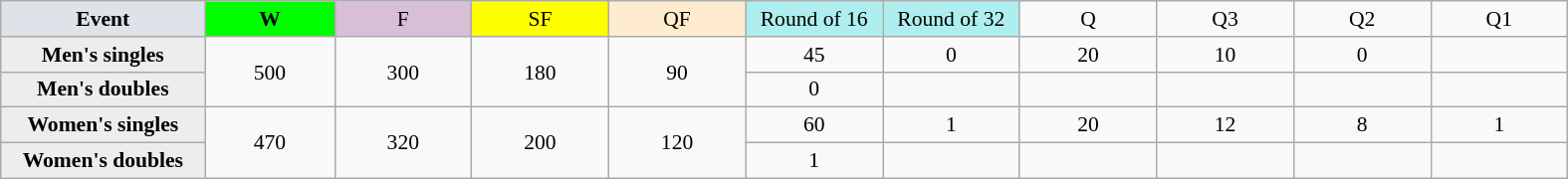<table class=wikitable style=font-size:90%;text-align:center>
<tr>
<td style="width:130px; background:#dfe2e9;"><strong>Event</strong></td>
<td style="width:80px; background:lime;"><strong>W</strong></td>
<td style="width:85px; background:thistle;">F</td>
<td style="width:85px; background:#ff0;">SF</td>
<td style="width:85px; background:#ffebcd;">QF</td>
<td style="width:85px; background:#afeeee;">Round of 16</td>
<td style="width:85px; background:#afeeee;">Round of 32</td>
<td width=85>Q</td>
<td width=85>Q3</td>
<td width=85>Q2</td>
<td width=85>Q1</td>
</tr>
<tr>
<th style="background:#ededed;">Men's singles</th>
<td rowspan=2>500</td>
<td rowspan=2>300</td>
<td rowspan=2>180</td>
<td rowspan=2>90</td>
<td>45</td>
<td>0</td>
<td>20</td>
<td>10</td>
<td>0</td>
<td></td>
</tr>
<tr>
<th style="background:#ededed;">Men's doubles</th>
<td>0</td>
<td></td>
<td></td>
<td></td>
<td></td>
<td></td>
</tr>
<tr>
<th style="background:#ededed;">Women's singles</th>
<td rowspan=2>470</td>
<td rowspan=2>320</td>
<td rowspan=2>200</td>
<td rowspan=2>120</td>
<td>60</td>
<td>1</td>
<td>20</td>
<td>12</td>
<td>8</td>
<td>1</td>
</tr>
<tr>
<th style="background:#ededed;">Women's doubles</th>
<td>1</td>
<td></td>
<td></td>
<td></td>
<td></td>
<td></td>
</tr>
</table>
